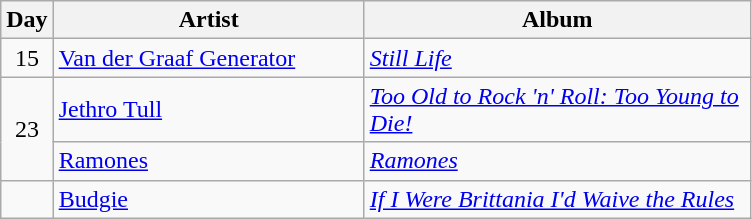<table class="wikitable" border="1">
<tr>
<th>Day</th>
<th width="200">Artist</th>
<th width="250">Album</th>
</tr>
<tr>
<td style="text-align:center;" rowspan="1">15</td>
<td><a href='#'>Van der Graaf Generator</a></td>
<td><em><a href='#'>Still Life</a></em></td>
</tr>
<tr>
<td rowspan="2" style="text-align:center;">23</td>
<td><a href='#'>Jethro Tull</a></td>
<td><em><a href='#'>Too Old to Rock 'n' Roll: Too Young to Die!</a></em></td>
</tr>
<tr>
<td><a href='#'>Ramones</a></td>
<td><em><a href='#'>Ramones</a></em></td>
</tr>
<tr>
<td rowspan="1" style="text-align:center;"></td>
<td><a href='#'>Budgie</a></td>
<td><em><a href='#'>If I Were Brittania I'd Waive the Rules</a></em></td>
</tr>
</table>
